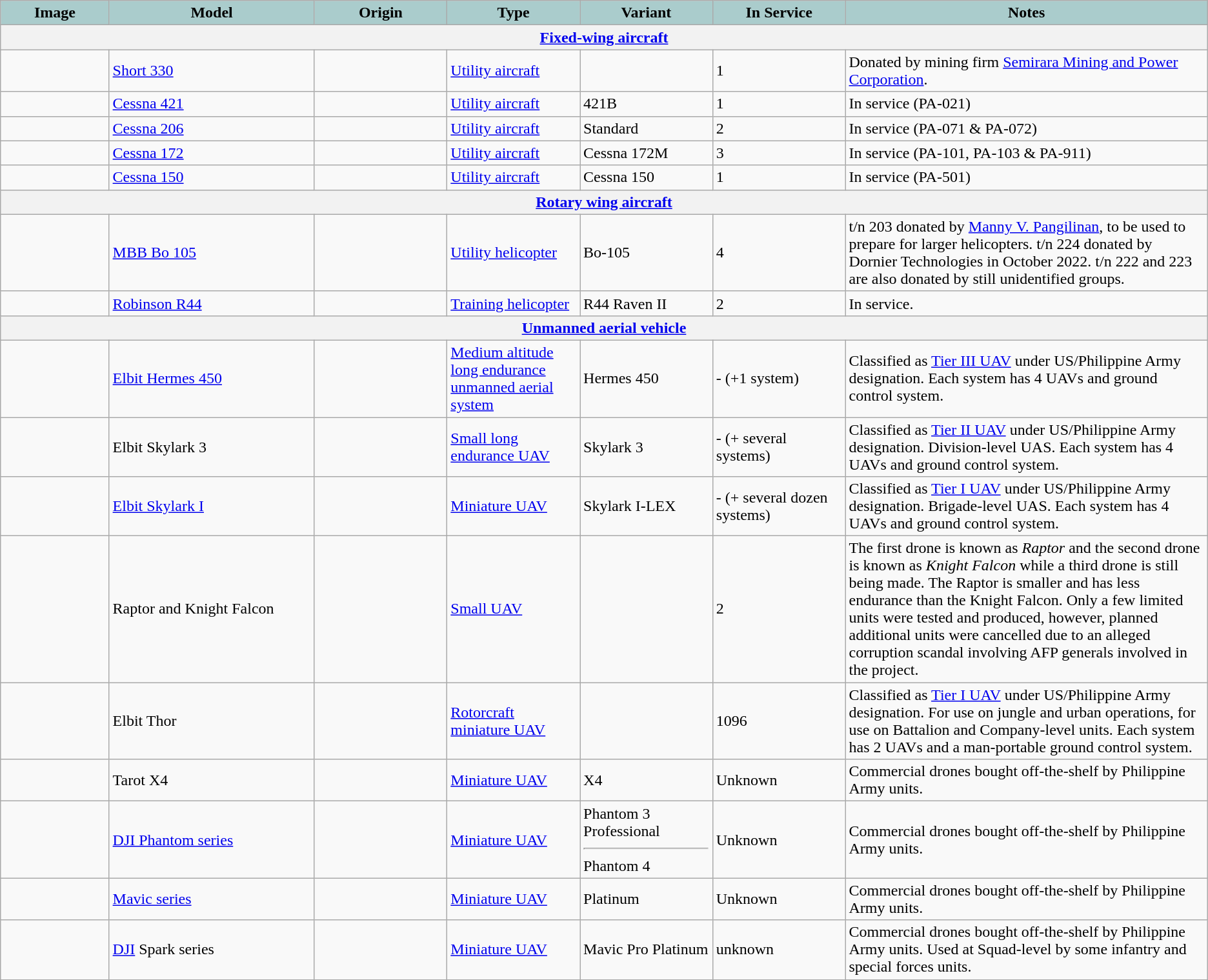<table class="wikitable">
<tr>
<th style="text-align: center; background:#acc; width:9%;">Image</th>
<th style="text-align: center; background:#acc; width:17%;">Model</th>
<th style="text-align: center; background:#acc; width:11%;">Origin</th>
<th style="text-align: center; background:#acc; width:11%;">Type</th>
<th style="text-align: center; background:#acc; width:11%;">Variant</th>
<th style="text-align: center; background:#acc; width:11%;">In Service</th>
<th style="text-align: center; background:#acc; width:30%;">Notes</th>
</tr>
<tr>
<th style="text-align: center;" colspan="7"><a href='#'>Fixed-wing aircraft</a></th>
</tr>
<tr>
<td></td>
<td><a href='#'>Short 330</a></td>
<td></td>
<td><a href='#'>Utility aircraft</a></td>
<td></td>
<td>1</td>
<td>Donated by mining firm <a href='#'>Semirara Mining and Power Corporation</a>.</td>
</tr>
<tr>
<td></td>
<td><a href='#'>Cessna 421</a></td>
<td></td>
<td><a href='#'>Utility aircraft</a></td>
<td>421B</td>
<td>1</td>
<td>In service (PA-021)</td>
</tr>
<tr>
<td></td>
<td><a href='#'>Cessna 206</a></td>
<td></td>
<td><a href='#'>Utility aircraft</a></td>
<td>Standard</td>
<td>2</td>
<td>In service (PA-071 & PA-072)</td>
</tr>
<tr>
<td></td>
<td><a href='#'>Cessna 172</a></td>
<td></td>
<td><a href='#'>Utility aircraft</a></td>
<td>Cessna 172M</td>
<td>3</td>
<td>In service (PA-101, PA-103 & PA-911)</td>
</tr>
<tr>
<td></td>
<td><a href='#'>Cessna 150</a></td>
<td></td>
<td><a href='#'>Utility aircraft</a></td>
<td>Cessna 150</td>
<td>1</td>
<td>In service (PA-501)</td>
</tr>
<tr>
<th style="text-align: center;" colspan="7"><a href='#'>Rotary wing aircraft</a></th>
</tr>
<tr>
<td></td>
<td><a href='#'>MBB Bo 105</a></td>
<td></td>
<td><a href='#'>Utility helicopter</a></td>
<td>Bo-105</td>
<td>4</td>
<td>t/n 203 donated by <a href='#'>Manny V. Pangilinan</a>, to be used to prepare for larger helicopters. t/n 224 donated by Dornier Technologies in October 2022. t/n 222 and 223 are also donated by still unidentified groups.</td>
</tr>
<tr>
<td></td>
<td><a href='#'>Robinson R44</a></td>
<td></td>
<td><a href='#'>Training helicopter</a></td>
<td>R44 Raven II</td>
<td>2</td>
<td>In service.</td>
</tr>
<tr>
<th style="text-align: center;" colspan="7"><a href='#'>Unmanned aerial vehicle</a></th>
</tr>
<tr>
<td></td>
<td><a href='#'>Elbit Hermes 450</a></td>
<td></td>
<td><a href='#'>Medium altitude long endurance unmanned aerial system</a></td>
<td>Hermes 450</td>
<td>- (+1 system)</td>
<td>Classified as <a href='#'>Tier III UAV</a> under US/Philippine Army designation. Each system has 4 UAVs and ground control system.</td>
</tr>
<tr>
<td></td>
<td>Elbit Skylark 3</td>
<td></td>
<td><a href='#'>Small long endurance UAV</a></td>
<td>Skylark 3</td>
<td>- (+ several systems)</td>
<td>Classified as <a href='#'>Tier II UAV</a> under US/Philippine Army designation. Division-level UAS. Each system has 4 UAVs and ground control system.</td>
</tr>
<tr>
<td></td>
<td><a href='#'>Elbit Skylark I</a></td>
<td></td>
<td><a href='#'>Miniature UAV</a></td>
<td>Skylark I-LEX</td>
<td>- (+ several dozen systems)</td>
<td>Classified as <a href='#'>Tier I UAV</a> under US/Philippine Army designation. Brigade-level UAS. Each system has 4 UAVs and ground control system.</td>
</tr>
<tr>
<td></td>
<td>Raptor and Knight Falcon</td>
<td></td>
<td><a href='#'>Small UAV</a></td>
<td></td>
<td>2</td>
<td>The first drone is known as <em>Raptor</em> and the second drone is known as <em>Knight Falcon</em> while a third drone is still being made. The Raptor is smaller and has less endurance than the Knight Falcon. Only a few limited units were tested and produced, however, planned additional units were cancelled due to an alleged corruption scandal involving AFP generals involved in the project.</td>
</tr>
<tr>
<td></td>
<td>Elbit Thor</td>
<td></td>
<td><a href='#'>Rotorcraft miniature UAV</a></td>
<td></td>
<td>1096</td>
<td>Classified as <a href='#'>Tier I UAV</a> under US/Philippine Army designation. For use on jungle and urban operations, for use on Battalion and Company-level units. Each system has 2 UAVs and a man-portable ground control system.</td>
</tr>
<tr>
<td></td>
<td>Tarot X4</td>
<td></td>
<td><a href='#'>Miniature UAV</a></td>
<td>X4</td>
<td>Unknown</td>
<td>Commercial drones bought off-the-shelf by Philippine Army units.</td>
</tr>
<tr>
<td></td>
<td><a href='#'>DJI Phantom series</a></td>
<td></td>
<td><a href='#'>Miniature UAV</a></td>
<td>Phantom 3 Professional<hr>Phantom 4</td>
<td>Unknown</td>
<td>Commercial drones bought off-the-shelf by Philippine Army units.</td>
</tr>
<tr>
<td></td>
<td><a href='#'>Mavic series</a></td>
<td></td>
<td><a href='#'>Miniature UAV</a></td>
<td>Platinum</td>
<td>Unknown</td>
<td>Commercial drones bought off-the-shelf by Philippine Army units.</td>
</tr>
<tr>
<td></td>
<td><a href='#'>DJI</a> Spark series</td>
<td></td>
<td><a href='#'>Miniature UAV</a></td>
<td>Mavic Pro Platinum</td>
<td>unknown</td>
<td>Commercial drones bought off-the-shelf by Philippine Army units. Used at Squad-level by some infantry and special forces units.</td>
</tr>
<tr>
</tr>
</table>
